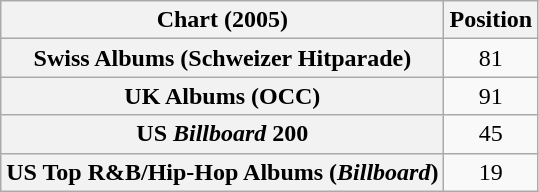<table class="wikitable sortable plainrowheaders">
<tr>
<th>Chart (2005)</th>
<th>Position</th>
</tr>
<tr>
<th scope="row">Swiss Albums (Schweizer Hitparade)</th>
<td style="text-align:center;">81</td>
</tr>
<tr>
<th scope="row">UK Albums (OCC)</th>
<td style="text-align:center;">91</td>
</tr>
<tr>
<th scope="row">US <em>Billboard</em> 200</th>
<td style="text-align:center;">45</td>
</tr>
<tr>
<th scope="row">US Top R&B/Hip-Hop Albums (<em>Billboard</em>)</th>
<td style="text-align:center;">19</td>
</tr>
</table>
